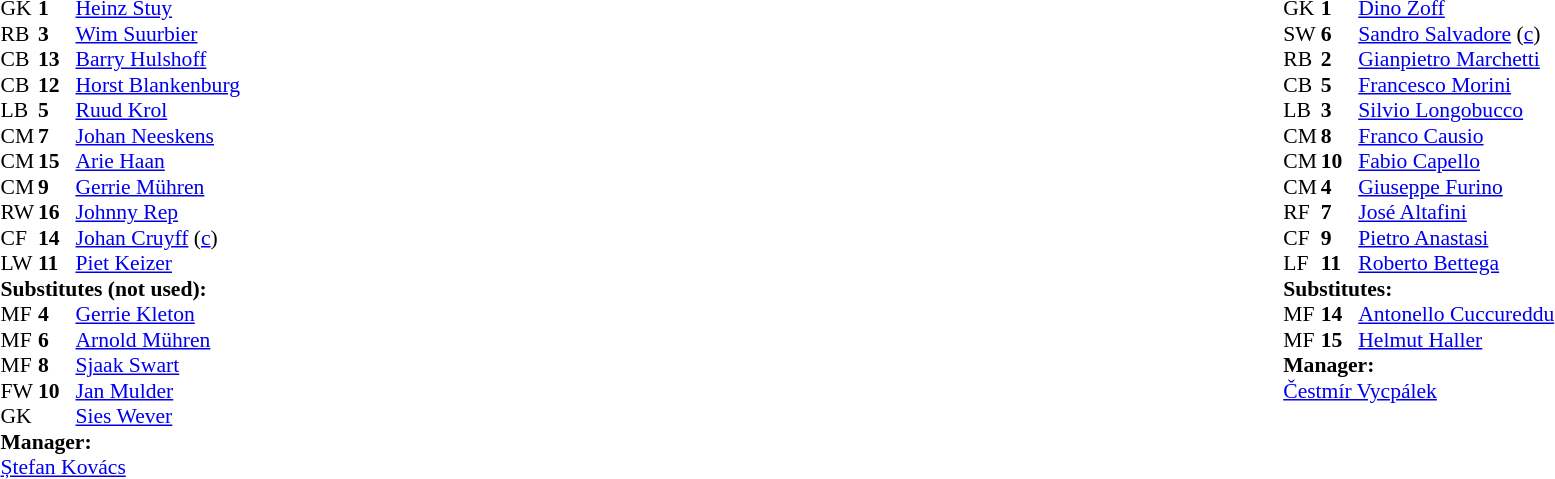<table width="100%">
<tr>
<td valign="top" width="50%"><br><table style="font-size: 90%" cellspacing="0" cellpadding="0">
<tr>
<th width=25></th>
<th width=25></th>
</tr>
<tr>
<td>GK</td>
<td><strong>1</strong></td>
<td> <a href='#'>Heinz Stuy</a></td>
</tr>
<tr>
<td>RB</td>
<td><strong>3</strong></td>
<td> <a href='#'>Wim Suurbier</a></td>
</tr>
<tr>
<td>CB</td>
<td><strong>13</strong></td>
<td> <a href='#'>Barry Hulshoff</a></td>
</tr>
<tr>
<td>CB</td>
<td><strong>12</strong></td>
<td> <a href='#'>Horst Blankenburg</a></td>
</tr>
<tr>
<td>LB</td>
<td><strong>5</strong></td>
<td> <a href='#'>Ruud Krol</a></td>
</tr>
<tr>
<td>CM</td>
<td><strong>7</strong></td>
<td> <a href='#'>Johan Neeskens</a></td>
</tr>
<tr>
<td>CM</td>
<td><strong>15</strong></td>
<td> <a href='#'>Arie Haan</a></td>
</tr>
<tr>
<td>CM</td>
<td><strong>9</strong></td>
<td> <a href='#'>Gerrie Mühren</a></td>
</tr>
<tr>
<td>RW</td>
<td><strong>16</strong></td>
<td> <a href='#'>Johnny Rep</a></td>
</tr>
<tr>
<td>CF</td>
<td><strong>14</strong></td>
<td> <a href='#'>Johan Cruyff</a> (<a href='#'>c</a>)</td>
</tr>
<tr>
<td>LW</td>
<td><strong>11</strong></td>
<td> <a href='#'>Piet Keizer</a></td>
</tr>
<tr>
<td colspan=3><strong>Substitutes (not used):</strong></td>
</tr>
<tr>
<td>MF</td>
<td><strong>4</strong></td>
<td> <a href='#'>Gerrie Kleton</a></td>
</tr>
<tr>
<td>MF</td>
<td><strong>6</strong></td>
<td> <a href='#'>Arnold Mühren</a></td>
</tr>
<tr>
<td>MF</td>
<td><strong>8</strong></td>
<td> <a href='#'>Sjaak Swart</a></td>
</tr>
<tr>
<td>FW</td>
<td><strong>10</strong></td>
<td> <a href='#'>Jan Mulder</a></td>
</tr>
<tr>
<td>GK</td>
<td><strong> </strong></td>
<td> <a href='#'>Sies Wever</a></td>
</tr>
<tr>
<td colspan=3><strong>Manager:</strong></td>
</tr>
<tr>
<td colspan=4> <a href='#'>Ștefan Kovács</a></td>
</tr>
</table>
</td>
<td valign="top"></td>
<td valign="top" width="50%"><br><table style="font-size: 90%" cellspacing="0" cellpadding="0" align=center>
<tr>
<th width=25></th>
<th width=25></th>
</tr>
<tr>
<td>GK</td>
<td><strong>1</strong></td>
<td> <a href='#'>Dino Zoff</a></td>
</tr>
<tr>
<td>SW</td>
<td><strong>6</strong></td>
<td> <a href='#'>Sandro Salvadore</a> (<a href='#'>c</a>)</td>
</tr>
<tr>
<td>RB</td>
<td><strong>2</strong></td>
<td> <a href='#'>Gianpietro Marchetti</a></td>
</tr>
<tr>
<td>CB</td>
<td><strong>5</strong></td>
<td> <a href='#'>Francesco Morini</a></td>
</tr>
<tr>
<td>LB</td>
<td><strong>3</strong></td>
<td> <a href='#'>Silvio Longobucco</a></td>
</tr>
<tr>
<td>CM</td>
<td><strong>8</strong></td>
<td> <a href='#'>Franco Causio</a></td>
<td></td>
<td></td>
</tr>
<tr>
<td>CM</td>
<td><strong>10</strong></td>
<td> <a href='#'>Fabio Capello</a></td>
</tr>
<tr>
<td>CM</td>
<td><strong>4</strong></td>
<td> <a href='#'>Giuseppe Furino</a></td>
<td></td>
</tr>
<tr>
<td>RF</td>
<td><strong>7</strong></td>
<td> <a href='#'>José Altafini</a></td>
</tr>
<tr>
<td>CF</td>
<td><strong>9</strong></td>
<td> <a href='#'>Pietro Anastasi</a></td>
</tr>
<tr>
<td>LF</td>
<td><strong>11</strong></td>
<td> <a href='#'>Roberto Bettega</a></td>
<td></td>
<td></td>
</tr>
<tr>
<td colspan=3><strong>Substitutes:</strong></td>
</tr>
<tr>
<td>MF</td>
<td><strong>14</strong></td>
<td> <a href='#'>Antonello Cuccureddu</a></td>
<td></td>
<td></td>
</tr>
<tr>
<td>MF</td>
<td><strong>15</strong></td>
<td> <a href='#'>Helmut Haller</a></td>
<td></td>
<td></td>
</tr>
<tr>
<td colspan=3><strong>Manager:</strong></td>
</tr>
<tr>
<td colspan=4> <a href='#'>Čestmír Vycpálek</a></td>
</tr>
</table>
</td>
</tr>
</table>
